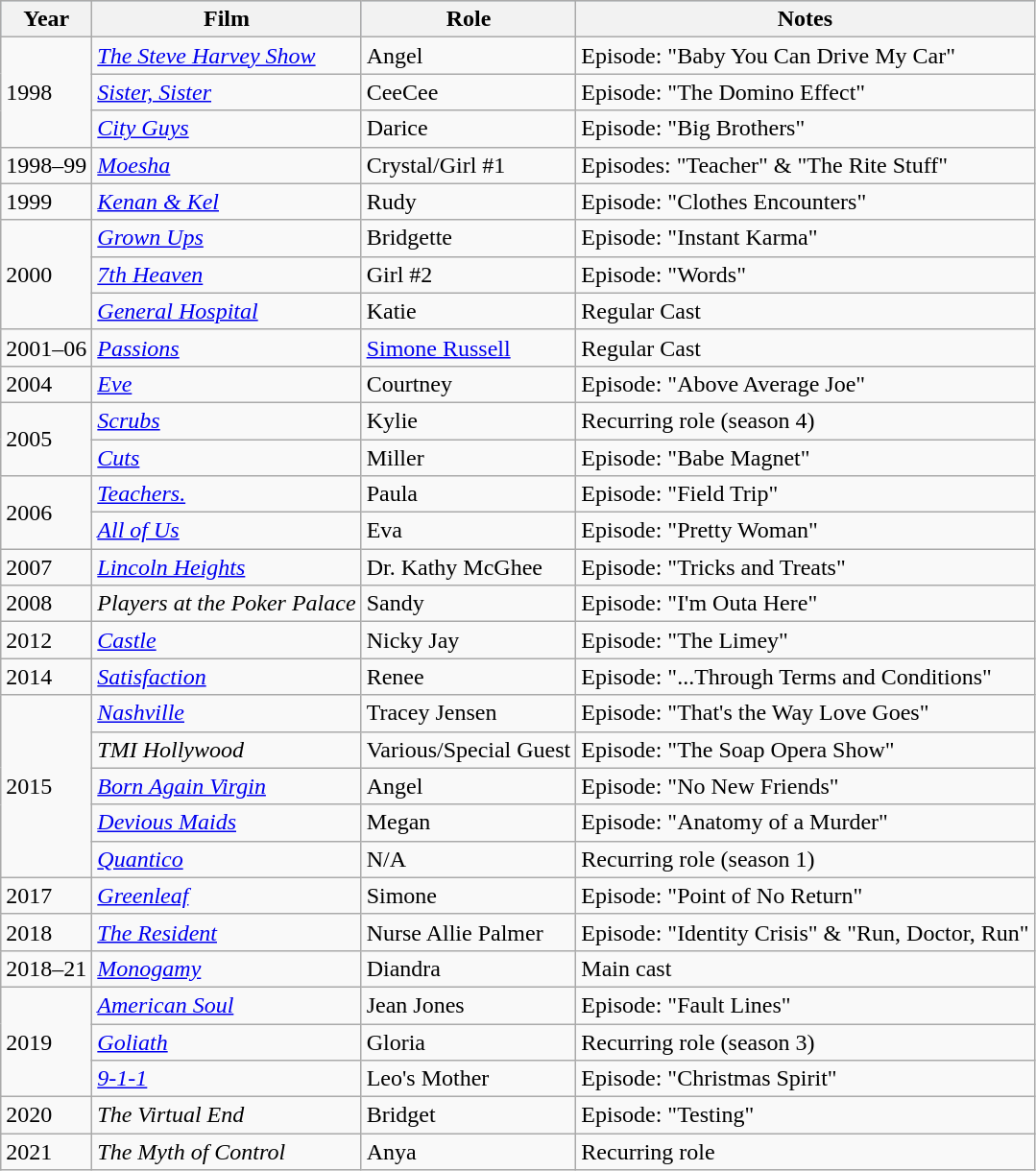<table class="wikitable sortable">
<tr style="background:#b0c4de; text-align:center;">
<th>Year</th>
<th>Film</th>
<th>Role</th>
<th>Notes</th>
</tr>
<tr>
<td rowspan="3">1998</td>
<td><em><a href='#'>The Steve Harvey Show</a></em></td>
<td>Angel</td>
<td>Episode: "Baby You Can Drive My Car"</td>
</tr>
<tr>
<td><em><a href='#'>Sister, Sister</a></em></td>
<td>CeeCee</td>
<td>Episode: "The Domino Effect"</td>
</tr>
<tr>
<td><em><a href='#'>City Guys</a></em></td>
<td>Darice</td>
<td>Episode: "Big Brothers"</td>
</tr>
<tr>
<td>1998–99</td>
<td><em><a href='#'>Moesha</a></em></td>
<td>Crystal/Girl #1</td>
<td>Episodes: "Teacher" & "The Rite Stuff"</td>
</tr>
<tr>
<td>1999</td>
<td><em><a href='#'>Kenan & Kel</a></em></td>
<td>Rudy</td>
<td>Episode: "Clothes Encounters"</td>
</tr>
<tr>
<td rowspan="3">2000</td>
<td><em><a href='#'>Grown Ups</a></em></td>
<td>Bridgette</td>
<td>Episode: "Instant Karma"</td>
</tr>
<tr>
<td><em><a href='#'>7th Heaven</a></em></td>
<td>Girl #2</td>
<td>Episode: "Words"</td>
</tr>
<tr>
<td><em><a href='#'>General Hospital</a></em></td>
<td>Katie</td>
<td>Regular Cast</td>
</tr>
<tr>
<td>2001–06</td>
<td><em><a href='#'>Passions</a></em></td>
<td><a href='#'>Simone Russell</a></td>
<td>Regular Cast</td>
</tr>
<tr>
<td>2004</td>
<td><em><a href='#'>Eve</a></em></td>
<td>Courtney</td>
<td>Episode: "Above Average Joe"</td>
</tr>
<tr>
<td rowspan="2">2005</td>
<td><em><a href='#'>Scrubs</a></em></td>
<td>Kylie</td>
<td>Recurring role (season 4)</td>
</tr>
<tr>
<td><em><a href='#'>Cuts</a></em></td>
<td>Miller</td>
<td>Episode: "Babe Magnet"</td>
</tr>
<tr>
<td rowspan="2">2006</td>
<td><em><a href='#'>Teachers.</a></em></td>
<td>Paula</td>
<td>Episode: "Field Trip"</td>
</tr>
<tr>
<td><em><a href='#'>All of Us</a></em></td>
<td>Eva</td>
<td>Episode: "Pretty Woman"</td>
</tr>
<tr>
<td>2007</td>
<td><em><a href='#'>Lincoln Heights</a></em></td>
<td>Dr. Kathy McGhee</td>
<td>Episode: "Tricks and Treats"</td>
</tr>
<tr>
<td>2008</td>
<td><em>Players at the Poker Palace</em></td>
<td>Sandy</td>
<td>Episode: "I'm Outa Here"</td>
</tr>
<tr>
<td>2012</td>
<td><em><a href='#'>Castle</a></em></td>
<td>Nicky Jay</td>
<td>Episode: "The Limey"</td>
</tr>
<tr>
<td>2014</td>
<td><em><a href='#'>Satisfaction</a></em></td>
<td>Renee</td>
<td>Episode: "...Through Terms and Conditions"</td>
</tr>
<tr>
<td rowspan="5">2015</td>
<td><em><a href='#'>Nashville</a></em></td>
<td>Tracey Jensen</td>
<td>Episode: "That's the Way Love Goes"</td>
</tr>
<tr>
<td><em>TMI Hollywood</em></td>
<td>Various/Special Guest</td>
<td>Episode: "The Soap Opera Show"</td>
</tr>
<tr>
<td><em><a href='#'>Born Again Virgin</a></em></td>
<td>Angel</td>
<td>Episode: "No New Friends"</td>
</tr>
<tr>
<td><em><a href='#'>Devious Maids</a></em></td>
<td>Megan</td>
<td>Episode: "Anatomy of a Murder"</td>
</tr>
<tr>
<td><em><a href='#'>Quantico</a></em></td>
<td>N/A</td>
<td>Recurring role (season 1)</td>
</tr>
<tr>
<td>2017</td>
<td><em><a href='#'>Greenleaf</a></em></td>
<td>Simone</td>
<td>Episode: "Point of No Return"</td>
</tr>
<tr>
<td>2018</td>
<td><em><a href='#'>The Resident</a></em></td>
<td>Nurse Allie Palmer</td>
<td>Episode: "Identity Crisis" & "Run, Doctor, Run"</td>
</tr>
<tr>
<td>2018–21</td>
<td><em><a href='#'>Monogamy</a></em></td>
<td>Diandra</td>
<td>Main cast</td>
</tr>
<tr>
<td rowspan="3">2019</td>
<td><em><a href='#'>American Soul</a></em></td>
<td>Jean Jones</td>
<td>Episode: "Fault Lines"</td>
</tr>
<tr>
<td><em><a href='#'>Goliath</a></em></td>
<td>Gloria</td>
<td>Recurring role (season 3)</td>
</tr>
<tr>
<td><em><a href='#'>9-1-1</a></em></td>
<td>Leo's Mother</td>
<td>Episode: "Christmas Spirit"</td>
</tr>
<tr>
<td>2020</td>
<td><em>The Virtual End</em></td>
<td>Bridget</td>
<td>Episode: "Testing"</td>
</tr>
<tr>
<td>2021</td>
<td><em>The Myth of Control</em></td>
<td>Anya</td>
<td>Recurring role</td>
</tr>
</table>
